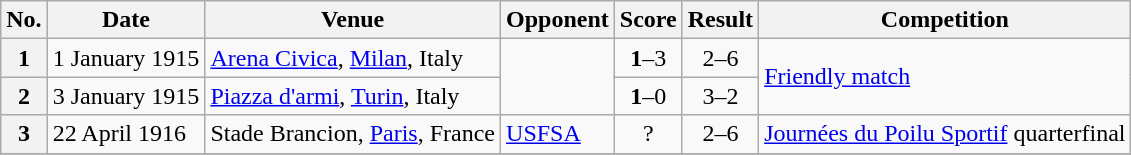<table class="wikitable sortable plainrowheaders">
<tr>
<th scope=col>No.</th>
<th scope=col>Date</th>
<th scope=col>Venue</th>
<th scope=col>Opponent</th>
<th scope=col>Score</th>
<th scope=col>Result</th>
<th scope=col>Competition</th>
</tr>
<tr>
<th scope=row style=text-align:center>1</th>
<td>1 January 1915</td>
<td><a href='#'>Arena Civica</a>, <a href='#'>Milan</a>, Italy</td>
<td rowspan="2"></td>
<td align=center><strong>1</strong>–3</td>
<td align=center>2–6</td>
<td rowspan="2"><a href='#'>Friendly match</a></td>
</tr>
<tr>
<th scope=row style=text-align:center>2</th>
<td>3 January 1915</td>
<td><a href='#'>Piazza d'armi</a>, <a href='#'>Turin</a>, Italy</td>
<td align=center><strong>1</strong>–0</td>
<td align=center>3–2</td>
</tr>
<tr>
<th scope=row style=text-align:center>3</th>
<td>22 April 1916</td>
<td>Stade Brancion, <a href='#'>Paris</a>, France</td>
<td> <a href='#'>USFSA</a></td>
<td align=center>?</td>
<td align=center>2–6</td>
<td><a href='#'>Journées du Poilu Sportif</a> quarterfinal</td>
</tr>
<tr>
</tr>
</table>
